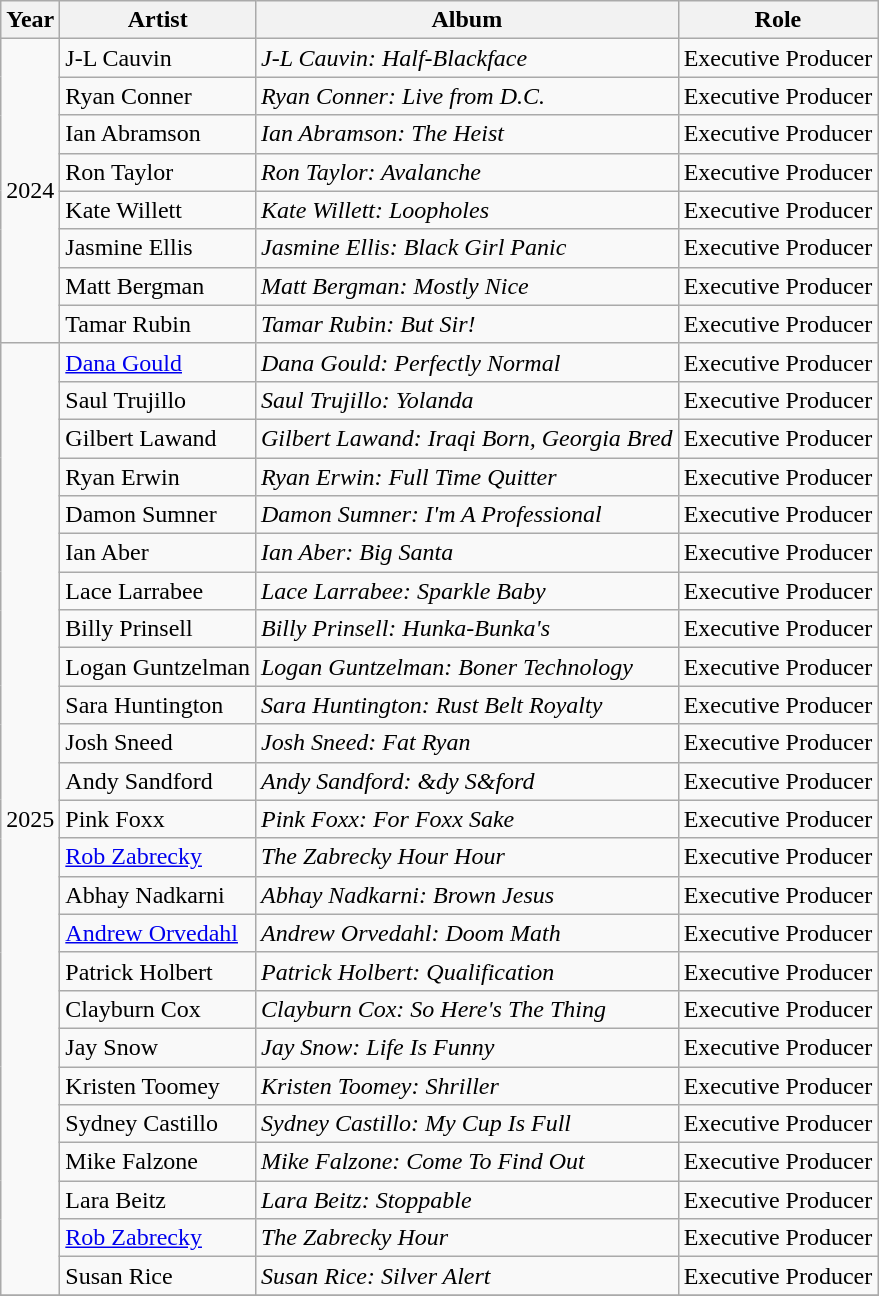<table class="wikitable">
<tr>
<th>Year</th>
<th>Artist</th>
<th>Album</th>
<th>Role</th>
</tr>
<tr>
<td rowspan="8">2024</td>
<td>J-L Cauvin</td>
<td><em>J-L Cauvin: Half-Blackface</em></td>
<td>Executive Producer</td>
</tr>
<tr>
<td>Ryan Conner</td>
<td><em>Ryan Conner: Live from D.C.</em></td>
<td>Executive Producer</td>
</tr>
<tr>
<td>Ian Abramson</td>
<td><em>Ian Abramson: The Heist</em></td>
<td>Executive Producer</td>
</tr>
<tr>
<td>Ron Taylor</td>
<td><em>Ron Taylor: Avalanche</em></td>
<td>Executive Producer</td>
</tr>
<tr>
<td>Kate Willett</td>
<td><em>Kate Willett: Loopholes</em></td>
<td>Executive Producer</td>
</tr>
<tr>
<td>Jasmine Ellis</td>
<td><em>Jasmine Ellis: Black Girl Panic</em></td>
<td>Executive Producer</td>
</tr>
<tr>
<td>Matt Bergman</td>
<td><em>Matt Bergman: Mostly Nice</em></td>
<td>Executive Producer</td>
</tr>
<tr>
<td>Tamar Rubin</td>
<td><em>Tamar Rubin: But Sir!</em></td>
<td>Executive Producer</td>
</tr>
<tr>
<td rowspan="25">2025</td>
<td><a href='#'>Dana Gould</a></td>
<td><em>Dana Gould: Perfectly Normal</em></td>
<td>Executive Producer</td>
</tr>
<tr>
<td>Saul Trujillo</td>
<td><em>Saul Trujillo: Yolanda</em></td>
<td>Executive Producer</td>
</tr>
<tr>
<td>Gilbert Lawand</td>
<td><em>Gilbert Lawand: Iraqi Born, Georgia Bred</em></td>
<td>Executive Producer</td>
</tr>
<tr>
<td>Ryan Erwin</td>
<td><em>Ryan Erwin: Full Time Quitter</em></td>
<td>Executive Producer</td>
</tr>
<tr>
<td>Damon Sumner</td>
<td><em>Damon Sumner: I'm A Professional</em></td>
<td>Executive Producer</td>
</tr>
<tr>
<td>Ian Aber</td>
<td><em>Ian Aber: Big Santa</em></td>
<td>Executive Producer</td>
</tr>
<tr>
<td>Lace Larrabee</td>
<td><em>Lace Larrabee: Sparkle Baby</em></td>
<td>Executive Producer</td>
</tr>
<tr>
<td>Billy Prinsell</td>
<td><em>Billy Prinsell: Hunka-Bunka's</em></td>
<td>Executive Producer</td>
</tr>
<tr>
<td>Logan Guntzelman</td>
<td><em>Logan Guntzelman: Boner Technology</em></td>
<td>Executive Producer</td>
</tr>
<tr>
<td>Sara Huntington</td>
<td><em>Sara Huntington: Rust Belt Royalty</em></td>
<td>Executive Producer</td>
</tr>
<tr>
<td>Josh Sneed</td>
<td><em>Josh Sneed: Fat Ryan</em></td>
<td>Executive Producer</td>
</tr>
<tr>
<td>Andy Sandford</td>
<td><em>Andy Sandford: &dy S&ford</em></td>
<td>Executive Producer</td>
</tr>
<tr>
<td>Pink Foxx</td>
<td><em>Pink Foxx: For Foxx Sake</em></td>
<td>Executive Producer</td>
</tr>
<tr>
<td><a href='#'>Rob Zabrecky</a></td>
<td><em>The Zabrecky Hour Hour</em></td>
<td>Executive Producer</td>
</tr>
<tr>
<td>Abhay Nadkarni</td>
<td><em>Abhay Nadkarni: Brown Jesus</em></td>
<td>Executive Producer</td>
</tr>
<tr>
<td><a href='#'>Andrew Orvedahl</a></td>
<td><em>Andrew Orvedahl: Doom Math</em></td>
<td>Executive Producer</td>
</tr>
<tr>
<td>Patrick Holbert</td>
<td><em>Patrick Holbert: Qualification</em></td>
<td>Executive Producer</td>
</tr>
<tr>
<td>Clayburn Cox</td>
<td><em>Clayburn Cox: So Here's The Thing</em></td>
<td>Executive Producer</td>
</tr>
<tr>
<td>Jay Snow</td>
<td><em>Jay Snow: Life Is Funny</em></td>
<td>Executive Producer</td>
</tr>
<tr>
<td>Kristen Toomey</td>
<td><em>Kristen Toomey: Shriller</em></td>
<td>Executive Producer</td>
</tr>
<tr>
<td>Sydney Castillo</td>
<td><em>Sydney Castillo: My Cup Is Full</em></td>
<td>Executive Producer</td>
</tr>
<tr>
<td>Mike Falzone</td>
<td><em>Mike Falzone: Come To Find Out</em></td>
<td>Executive Producer</td>
</tr>
<tr>
<td>Lara Beitz</td>
<td><em>Lara Beitz: Stoppable</em></td>
<td>Executive Producer</td>
</tr>
<tr>
<td><a href='#'>Rob Zabrecky</a></td>
<td><em>The Zabrecky Hour</em></td>
<td>Executive Producer</td>
</tr>
<tr>
<td>Susan Rice</td>
<td><em>Susan Rice: Silver Alert</em></td>
<td>Executive Producer</td>
</tr>
<tr>
</tr>
</table>
